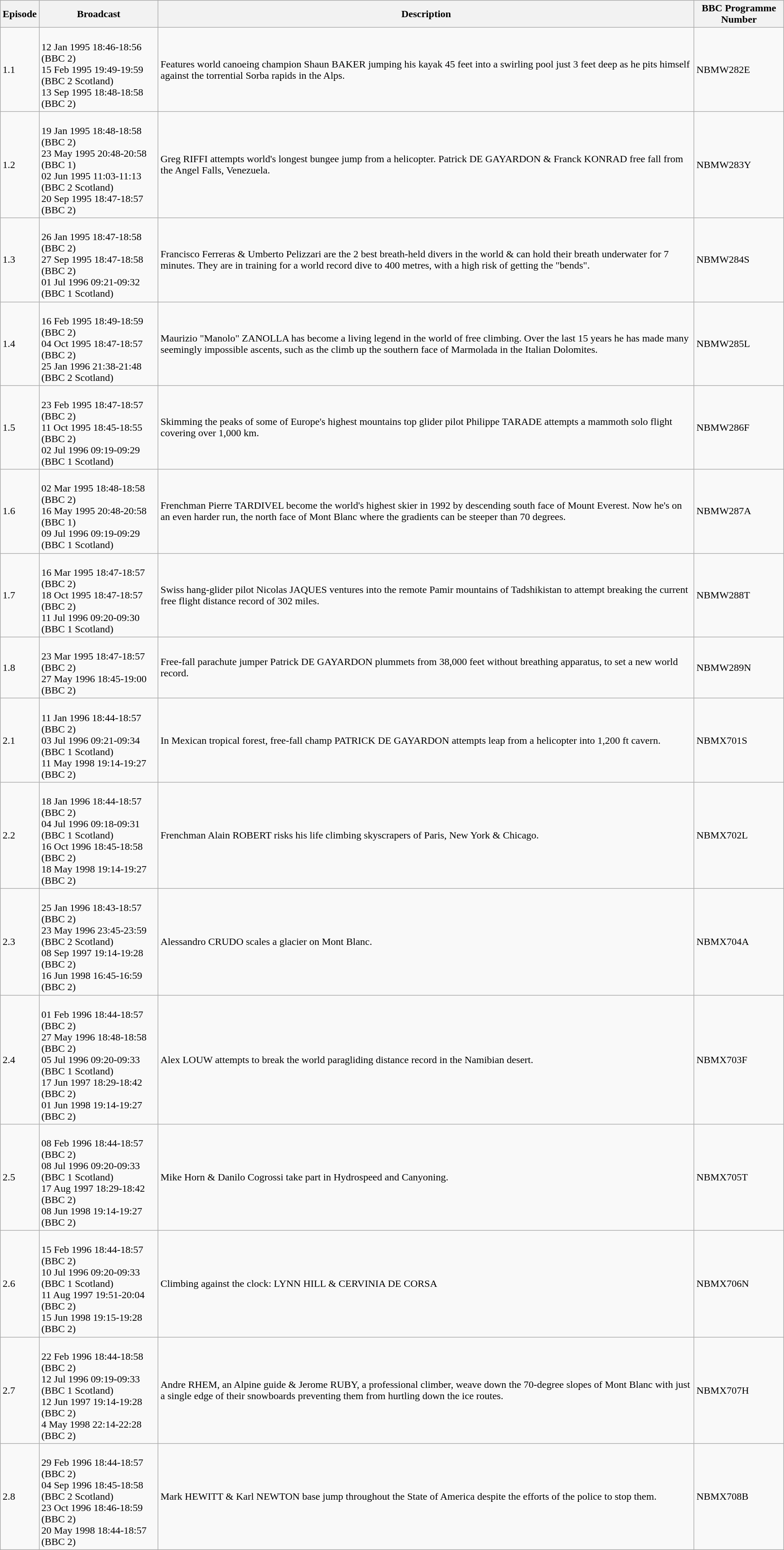<table class="wikitable">
<tr>
<th>Episode</th>
<th>Broadcast</th>
<th>Description</th>
<th>BBC Programme Number</th>
</tr>
<tr>
<td>1.1</td>
<td><br>12 Jan 1995 18:46-18:56 (BBC 2)<br>15 Feb 1995 19:49-19:59 (BBC 2 Scotland)<br>13 Sep 1995 18:48-18:58 (BBC 2)</td>
<td>Features world canoeing champion Shaun BAKER jumping his kayak 45 feet into a swirling pool just 3 feet deep as he pits himself against the torrential Sorba rapids in the Alps.</td>
<td>NBMW282E</td>
</tr>
<tr>
<td>1.2</td>
<td><br>19 Jan 1995 18:48-18:58 (BBC 2)<br>23 May 1995 20:48-20:58 (BBC 1)<br>02 Jun 1995 11:03-11:13 (BBC 2 Scotland)<br>20 Sep 1995 18:47-18:57 (BBC 2)</td>
<td>Greg RIFFI attempts world's longest bungee jump from a helicopter. Patrick DE GAYARDON & Franck KONRAD free fall from the Angel Falls, Venezuela.</td>
<td>NBMW283Y</td>
</tr>
<tr>
<td>1.3</td>
<td><br>26 Jan 1995 18:47-18:58 (BBC 2)<br>27 Sep 1995 18:47-18:58 (BBC 2)<br>01 Jul 1996 09:21-09:32 (BBC 1 Scotland)</td>
<td>Francisco Ferreras & Umberto Pelizzari are the 2 best breath-held divers in the world & can hold their breath underwater for 7 minutes. They are in training for a world record dive to 400 metres, with a high risk of getting the "bends".</td>
<td>NBMW284S</td>
</tr>
<tr>
<td>1.4</td>
<td><br>16 Feb 1995 18:49-18:59 (BBC 2)<br>04 Oct 1995 18:47-18:57 (BBC 2)<br>25 Jan 1996 21:38-21:48 (BBC 2 Scotland)</td>
<td>Maurizio "Manolo" ZANOLLA has become a living legend in the world of free climbing. Over the last 15 years he has made many seemingly impossible ascents, such as the climb up the southern face of Marmolada in the Italian Dolomites.</td>
<td>NBMW285L</td>
</tr>
<tr>
<td>1.5</td>
<td><br>23 Feb 1995 18:47-18:57 (BBC 2)<br>11 Oct 1995 18:45-18:55 (BBC 2)<br>02 Jul 1996 09:19-09:29 (BBC 1 Scotland)</td>
<td>Skimming the peaks of some of Europe's highest mountains top glider pilot Philippe TARADE attempts a mammoth solo flight covering over 1,000 km.</td>
<td>NBMW286F</td>
</tr>
<tr>
<td>1.6</td>
<td><br>02 Mar 1995 18:48-18:58 (BBC 2)<br>16 May 1995 20:48-20:58 (BBC 1)<br>09 Jul 1996 09:19-09:29 (BBC 1 Scotland)</td>
<td>Frenchman Pierre TARDIVEL become the world's highest skier in 1992 by descending south face of Mount Everest. Now he's on an even harder run, the north face of Mont Blanc where the gradients can be steeper than 70 degrees.</td>
<td>NBMW287A</td>
</tr>
<tr>
<td>1.7</td>
<td><br>16 Mar 1995 18:47-18:57 (BBC 2)<br>18 Oct 1995 18:47-18:57 (BBC 2)<br>11 Jul 1996 09:20-09:30 (BBC 1 Scotland)</td>
<td>Swiss hang-glider pilot Nicolas JAQUES ventures into the remote Pamir mountains of Tadshikistan to attempt breaking the current free flight distance record of 302 miles.</td>
<td>NBMW288T</td>
</tr>
<tr>
<td>1.8</td>
<td><br>23 Mar 1995 18:47-18:57 (BBC 2)<br>27 May 1996 18:45-19:00 (BBC 2)</td>
<td>Free-fall parachute jumper Patrick DE GAYARDON plummets from 38,000 feet without breathing apparatus, to set a new world record.</td>
<td>NBMW289N</td>
</tr>
<tr>
<td>2.1</td>
<td><br>11 Jan 1996 18:44-18:57 (BBC 2)<br>03 Jul 1996 09:21-09:34 (BBC 1 Scotland)<br>11 May 1998 19:14-19:27 (BBC 2)</td>
<td>In Mexican tropical forest, free-fall champ PATRICK DE GAYARDON attempts leap from a helicopter into 1,200 ft cavern.</td>
<td>NBMX701S</td>
</tr>
<tr>
<td>2.2</td>
<td><br>18 Jan 1996 18:44-18:57 (BBC 2)<br>04 Jul 1996 09:18-09:31 (BBC 1 Scotland)<br>16 Oct 1996 18:45-18:58 (BBC 2)<br>18 May 1998 19:14-19:27 (BBC 2)</td>
<td>Frenchman Alain ROBERT risks his life climbing skyscrapers of Paris, New York & Chicago.</td>
<td>NBMX702L</td>
</tr>
<tr>
<td>2.3</td>
<td><br>25 Jan 1996 18:43-18:57 (BBC 2)<br>23 May 1996 23:45-23:59 (BBC 2 Scotland)<br>08 Sep 1997 19:14-19:28 (BBC 2)<br>16 Jun 1998 16:45-16:59 (BBC 2)</td>
<td>Alessandro CRUDO scales a glacier on Mont Blanc.</td>
<td>NBMX704A</td>
</tr>
<tr>
<td>2.4</td>
<td><br>01 Feb 1996 18:44-18:57 (BBC 2)<br>27 May 1996 18:48-18:58 (BBC 2)<br>05 Jul 1996 09:20-09:33 (BBC 1 Scotland)<br>17 Jun 1997 18:29-18:42 (BBC 2)<br>01 Jun 1998 19:14-19:27 (BBC 2)</td>
<td>Alex LOUW attempts to break the world paragliding distance record in the Namibian desert.</td>
<td>NBMX703F</td>
</tr>
<tr>
<td>2.5</td>
<td><br>08 Feb 1996 18:44-18:57 (BBC 2)<br>08 Jul 1996 09:20-09:33 (BBC 1 Scotland)<br>17 Aug 1997 18:29-18:42 (BBC 2)<br>08 Jun 1998 19:14-19:27 (BBC 2)</td>
<td>Mike Horn & Danilo Cogrossi take part in Hydrospeed and Canyoning.</td>
<td>NBMX705T</td>
</tr>
<tr>
<td>2.6</td>
<td><br>15 Feb 1996 18:44-18:57 (BBC 2)<br>10 Jul 1996 09:20-09:33 (BBC 1 Scotland)<br>11 Aug 1997 19:51-20:04 (BBC 2)<br>15 Jun 1998 19:15-19:28 (BBC 2)</td>
<td>Climbing against the clock: LYNN HILL & CERVINIA DE CORSA</td>
<td>NBMX706N</td>
</tr>
<tr>
<td>2.7</td>
<td><br>22 Feb 1996 18:44-18:58 (BBC 2)<br>12 Jul 1996 09:19-09:33 (BBC 1 Scotland)<br>12 Jun 1997 19:14-19:28 (BBC 2)<br>4 May 1998 22:14-22:28 (BBC 2)</td>
<td>Andre RHEM, an Alpine guide & Jerome RUBY, a professional climber, weave down the 70-degree slopes of Mont Blanc with just a single edge of their snowboards preventing them from hurtling down the ice routes.</td>
<td>NBMX707H</td>
</tr>
<tr>
<td>2.8</td>
<td><br>29 Feb 1996 18:44-18:57 (BBC 2)<br>04 Sep 1996 18:45-18:58 (BBC 2 Scotland)<br>23 Oct 1996 18:46-18:59 (BBC 2)<br>20 May 1998 18:44-18:57 (BBC 2)</td>
<td>Mark HEWITT & Karl NEWTON base jump throughout the State of America despite the efforts of the police to stop them.</td>
<td>NBMX708B</td>
</tr>
</table>
